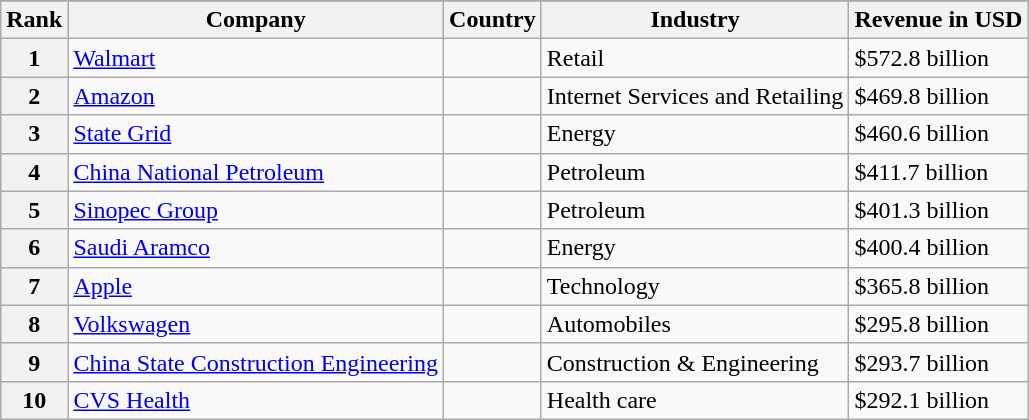<table class="wikitable sortable plainrowheaders">
<tr>
</tr>
<tr>
<th scope="col">Rank</th>
<th scope="col">Company</th>
<th scope="col">Country</th>
<th scope="col">Industry</th>
<th scope="col">Revenue in USD</th>
</tr>
<tr>
<th scope="row">1</th>
<td><a href='#'>Walmart</a></td>
<td></td>
<td>Retail</td>
<td>$572.8 billion</td>
</tr>
<tr>
<th scope="row">2</th>
<td><a href='#'>Amazon</a></td>
<td></td>
<td>Internet Services and Retailing</td>
<td>$469.8 billion</td>
</tr>
<tr>
<th scope="row">3</th>
<td><a href='#'>State Grid</a></td>
<td></td>
<td>Energy</td>
<td>$460.6 billion</td>
</tr>
<tr>
<th scope="row">4</th>
<td><a href='#'>China National Petroleum</a></td>
<td></td>
<td>Petroleum</td>
<td>$411.7 billion</td>
</tr>
<tr>
<th scope="row">5</th>
<td><a href='#'>Sinopec Group</a></td>
<td></td>
<td>Petroleum</td>
<td>$401.3 billion</td>
</tr>
<tr>
<th scope="row">6</th>
<td><a href='#'>Saudi Aramco</a></td>
<td></td>
<td>Energy</td>
<td>$400.4 billion</td>
</tr>
<tr>
<th scope="row">7</th>
<td><a href='#'>Apple</a></td>
<td></td>
<td>Technology</td>
<td>$365.8 billion</td>
</tr>
<tr>
<th scope="row">8</th>
<td><a href='#'>Volkswagen</a></td>
<td></td>
<td>Automobiles</td>
<td>$295.8 billion</td>
</tr>
<tr>
<th scope="row">9</th>
<td><a href='#'>China State Construction Engineering</a></td>
<td></td>
<td>Construction & Engineering</td>
<td>$293.7 billion</td>
</tr>
<tr>
<th scope="row">10</th>
<td><a href='#'>CVS Health</a></td>
<td></td>
<td>Health care</td>
<td>$292.1 billion</td>
</tr>
</table>
